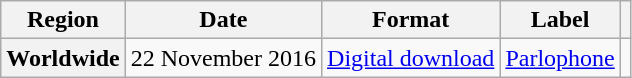<table class="wikitable plainrowheaders">
<tr>
<th scope="col">Region</th>
<th scope="col">Date</th>
<th scope="col">Format</th>
<th scope="col">Label</th>
<th scope="col"></th>
</tr>
<tr>
<th scope="row">Worldwide</th>
<td>22 November 2016</td>
<td><a href='#'>Digital download</a></td>
<td><a href='#'>Parlophone</a></td>
<td></td>
</tr>
</table>
